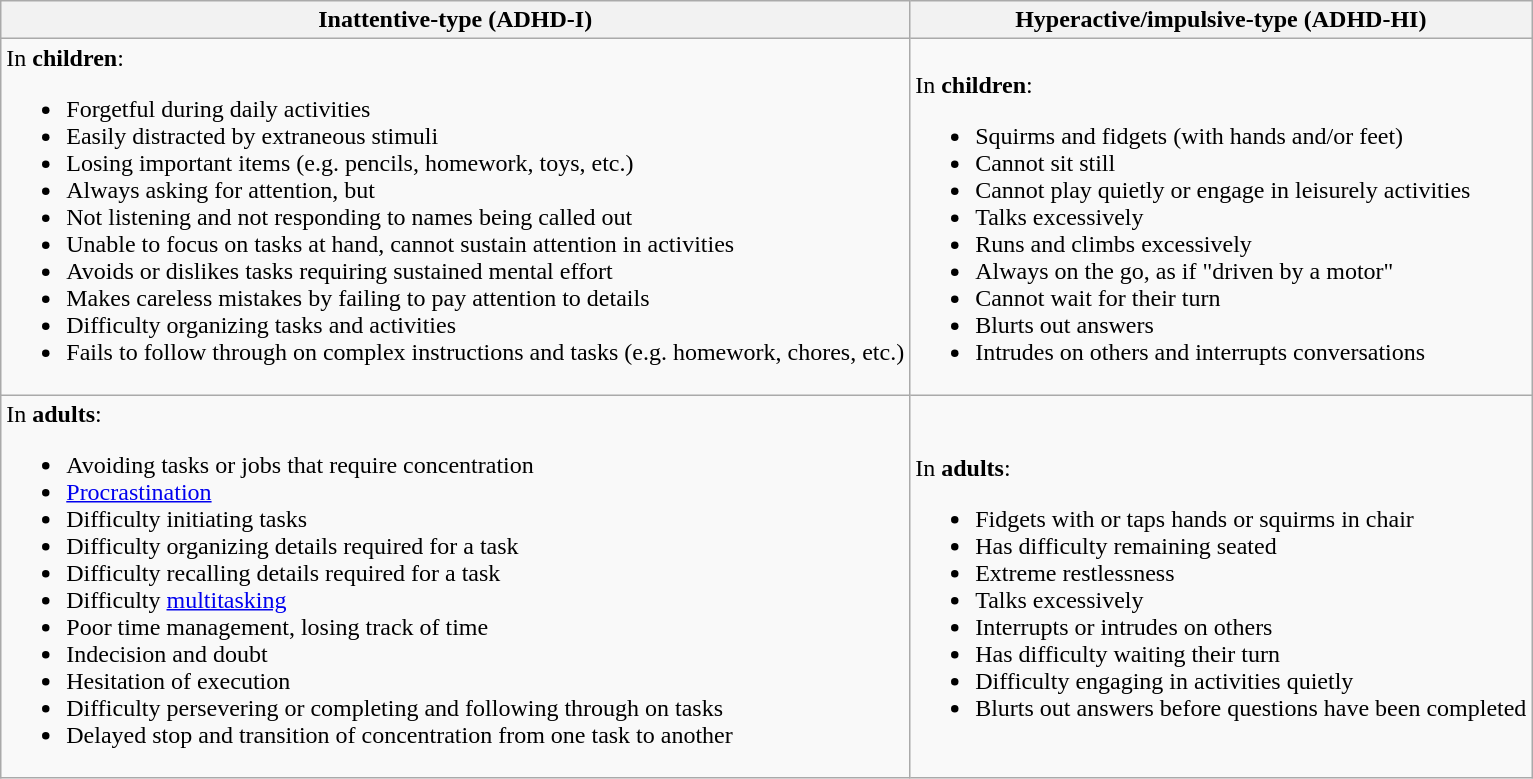<table class="wikitable">
<tr>
<th>Inattentive-type (ADHD-I)</th>
<th>Hyperactive/impulsive-type (ADHD-HI)</th>
</tr>
<tr>
<td>In <strong>children</strong>:<br><ul><li>Forgetful during daily activities</li><li>Easily distracted by extraneous stimuli</li><li>Losing important items (e.g. pencils, homework, toys, etc.)</li><li>Always asking for attention, but</li><li>Not listening and not responding to names being called out</li><li>Unable to focus on tasks at hand, cannot sustain attention in activities</li><li>Avoids or dislikes tasks requiring sustained mental effort</li><li>Makes careless mistakes by failing to pay attention to details</li><li>Difficulty organizing tasks and activities</li><li>Fails to follow through on complex instructions and tasks (e.g. homework, chores, etc.)</li></ul></td>
<td><br>In <strong>children</strong>:<ul><li>Squirms and fidgets (with hands and/or feet)</li><li>Cannot sit still</li><li>Cannot play quietly or engage in leisurely activities</li><li>Talks excessively</li><li>Runs and climbs excessively</li><li>Always on the go, as if "driven by a motor"</li><li>Cannot wait for their turn</li><li>Blurts out answers</li><li>Intrudes on others and interrupts conversations</li></ul></td>
</tr>
<tr>
<td>In <strong>adults</strong>:<br><ul><li>Avoiding tasks or jobs that require concentration</li><li><a href='#'>Procrastination</a></li><li>Difficulty initiating tasks</li><li>Difficulty organizing details required for a task</li><li>Difficulty recalling details required for a task</li><li>Difficulty <a href='#'>multitasking</a></li><li>Poor time management, losing track of time</li><li>Indecision and doubt</li><li>Hesitation of execution</li><li>Difficulty persevering or completing and following through on tasks</li><li>Delayed stop and transition of concentration from one task to another</li></ul></td>
<td><br>In <strong>adults</strong>:<ul><li>Fidgets with or taps hands or squirms in chair</li><li>Has difficulty remaining seated</li><li>Extreme restlessness</li><li>Talks excessively</li><li>Interrupts or intrudes on others</li><li>Has difficulty waiting their turn</li><li>Difficulty engaging in activities quietly</li><li>Blurts out answers before questions have been completed</li></ul></td>
</tr>
</table>
